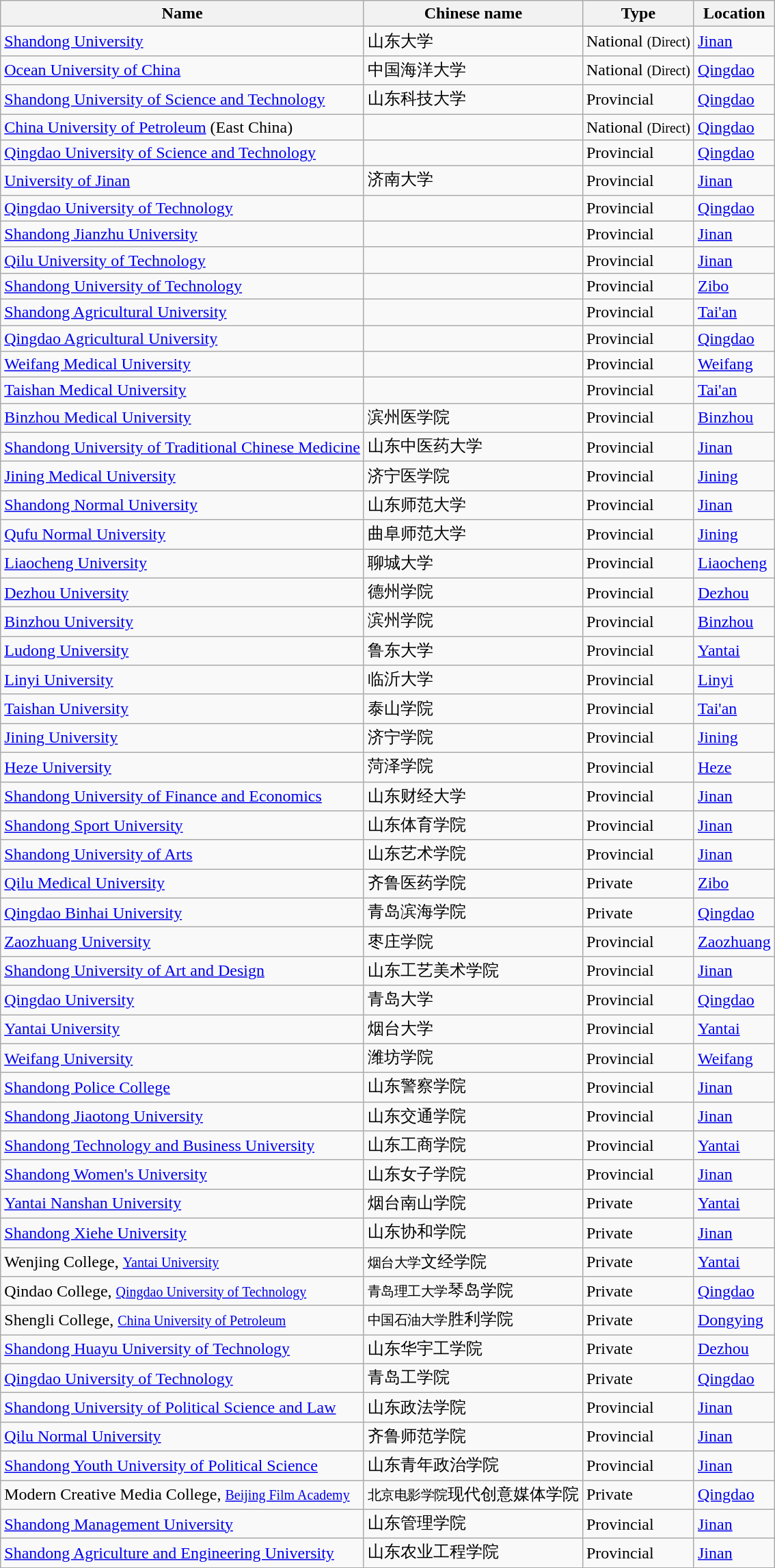<table class="wikitable + sortable">
<tr>
<th>Name</th>
<th>Chinese name</th>
<th>Type</th>
<th>Location</th>
</tr>
<tr>
<td><a href='#'>Shandong University</a></td>
<td>山东大学</td>
<td>National <small>(Direct)</small></td>
<td><a href='#'>Jinan</a></td>
</tr>
<tr>
<td><a href='#'>Ocean University of China</a></td>
<td>中国海洋大学</td>
<td>National <small>(Direct)</small></td>
<td><a href='#'>Qingdao</a></td>
</tr>
<tr>
<td><a href='#'>Shandong University of Science and Technology</a></td>
<td>山东科技大学</td>
<td>Provincial</td>
<td><a href='#'>Qingdao</a></td>
</tr>
<tr>
<td><a href='#'>China University of Petroleum</a> (East China)</td>
<td></td>
<td>National <small>(Direct)</small></td>
<td><a href='#'>Qingdao</a></td>
</tr>
<tr>
<td><a href='#'>Qingdao University of Science and Technology</a></td>
<td></td>
<td>Provincial</td>
<td><a href='#'>Qingdao</a></td>
</tr>
<tr>
<td><a href='#'>University of Jinan</a></td>
<td>济南大学</td>
<td>Provincial</td>
<td><a href='#'>Jinan</a></td>
</tr>
<tr>
<td><a href='#'>Qingdao University of Technology</a></td>
<td></td>
<td>Provincial</td>
<td><a href='#'>Qingdao</a></td>
</tr>
<tr>
<td><a href='#'>Shandong Jianzhu University</a></td>
<td></td>
<td>Provincial</td>
<td><a href='#'>Jinan</a></td>
</tr>
<tr>
<td><a href='#'>Qilu University of Technology</a></td>
<td></td>
<td>Provincial</td>
<td><a href='#'>Jinan</a></td>
</tr>
<tr>
<td><a href='#'>Shandong University of Technology</a></td>
<td></td>
<td>Provincial</td>
<td><a href='#'>Zibo</a></td>
</tr>
<tr>
<td><a href='#'>Shandong Agricultural University</a></td>
<td></td>
<td>Provincial</td>
<td><a href='#'>Tai'an</a></td>
</tr>
<tr>
<td><a href='#'>Qingdao Agricultural University</a></td>
<td></td>
<td>Provincial</td>
<td><a href='#'>Qingdao</a></td>
</tr>
<tr>
<td><a href='#'>Weifang Medical University</a></td>
<td></td>
<td>Provincial</td>
<td><a href='#'>Weifang</a></td>
</tr>
<tr>
<td><a href='#'>Taishan Medical University</a></td>
<td></td>
<td>Provincial</td>
<td><a href='#'>Tai'an</a></td>
</tr>
<tr>
<td><a href='#'>Binzhou Medical University</a></td>
<td>滨州医学院</td>
<td>Provincial</td>
<td><a href='#'>Binzhou</a></td>
</tr>
<tr>
<td><a href='#'>Shandong University of Traditional Chinese Medicine</a></td>
<td>山东中医药大学</td>
<td>Provincial</td>
<td><a href='#'>Jinan</a></td>
</tr>
<tr>
<td><a href='#'>Jining Medical University</a></td>
<td>济宁医学院</td>
<td>Provincial</td>
<td><a href='#'>Jining</a></td>
</tr>
<tr>
<td><a href='#'>Shandong Normal University</a></td>
<td>山东师范大学</td>
<td>Provincial</td>
<td><a href='#'>Jinan</a></td>
</tr>
<tr>
<td><a href='#'>Qufu Normal University</a></td>
<td>曲阜师范大学</td>
<td>Provincial</td>
<td><a href='#'>Jining</a></td>
</tr>
<tr>
<td><a href='#'>Liaocheng University</a></td>
<td>聊城大学</td>
<td>Provincial</td>
<td><a href='#'>Liaocheng</a></td>
</tr>
<tr>
<td><a href='#'>Dezhou University</a></td>
<td>德州学院</td>
<td>Provincial</td>
<td><a href='#'>Dezhou</a></td>
</tr>
<tr>
<td><a href='#'>Binzhou University</a></td>
<td>滨州学院</td>
<td>Provincial</td>
<td><a href='#'>Binzhou</a></td>
</tr>
<tr>
<td><a href='#'>Ludong University</a></td>
<td>鲁东大学</td>
<td>Provincial</td>
<td><a href='#'>Yantai</a></td>
</tr>
<tr>
<td><a href='#'>Linyi University</a></td>
<td>临沂大学</td>
<td>Provincial</td>
<td><a href='#'>Linyi</a></td>
</tr>
<tr>
<td><a href='#'>Taishan University</a></td>
<td>泰山学院</td>
<td>Provincial</td>
<td><a href='#'>Tai'an</a></td>
</tr>
<tr>
<td><a href='#'>Jining University</a></td>
<td>济宁学院</td>
<td>Provincial</td>
<td><a href='#'>Jining</a></td>
</tr>
<tr>
<td><a href='#'>Heze University</a></td>
<td>菏泽学院</td>
<td>Provincial</td>
<td><a href='#'>Heze</a></td>
</tr>
<tr>
<td><a href='#'>Shandong University of Finance and Economics</a></td>
<td>山东财经大学</td>
<td>Provincial</td>
<td><a href='#'>Jinan</a></td>
</tr>
<tr>
<td><a href='#'>Shandong Sport University</a></td>
<td>山东体育学院</td>
<td>Provincial</td>
<td><a href='#'>Jinan</a></td>
</tr>
<tr>
<td><a href='#'>Shandong University of Arts</a></td>
<td>山东艺术学院</td>
<td>Provincial</td>
<td><a href='#'>Jinan</a></td>
</tr>
<tr>
<td><a href='#'>Qilu Medical University</a></td>
<td>齐鲁医药学院</td>
<td>Private</td>
<td><a href='#'>Zibo</a></td>
</tr>
<tr>
<td><a href='#'>Qingdao Binhai University</a></td>
<td>青岛滨海学院</td>
<td>Private</td>
<td><a href='#'>Qingdao</a></td>
</tr>
<tr>
<td><a href='#'>Zaozhuang University</a></td>
<td>枣庄学院</td>
<td>Provincial</td>
<td><a href='#'>Zaozhuang</a></td>
</tr>
<tr>
<td><a href='#'>Shandong University of Art and Design</a></td>
<td>山东工艺美术学院</td>
<td>Provincial</td>
<td><a href='#'>Jinan</a></td>
</tr>
<tr>
<td><a href='#'>Qingdao University</a></td>
<td>青岛大学</td>
<td>Provincial</td>
<td><a href='#'>Qingdao</a></td>
</tr>
<tr>
<td><a href='#'>Yantai University</a></td>
<td>烟台大学</td>
<td>Provincial</td>
<td><a href='#'>Yantai</a></td>
</tr>
<tr>
<td><a href='#'>Weifang University</a></td>
<td>潍坊学院</td>
<td>Provincial</td>
<td><a href='#'>Weifang</a></td>
</tr>
<tr>
<td><a href='#'>Shandong Police College</a></td>
<td>山东警察学院</td>
<td>Provincial</td>
<td><a href='#'>Jinan</a></td>
</tr>
<tr>
<td><a href='#'>Shandong Jiaotong University</a></td>
<td>山东交通学院</td>
<td>Provincial</td>
<td><a href='#'>Jinan</a></td>
</tr>
<tr>
<td><a href='#'>Shandong Technology and Business University</a></td>
<td>山东工商学院</td>
<td>Provincial</td>
<td><a href='#'>Yantai</a></td>
</tr>
<tr>
<td><a href='#'>Shandong Women's University</a></td>
<td>山东女子学院</td>
<td>Provincial</td>
<td><a href='#'>Jinan</a></td>
</tr>
<tr>
<td><a href='#'>Yantai Nanshan University</a></td>
<td>烟台南山学院</td>
<td>Private</td>
<td><a href='#'>Yantai</a></td>
</tr>
<tr>
<td><a href='#'>Shandong Xiehe University</a></td>
<td>山东协和学院</td>
<td>Private</td>
<td><a href='#'>Jinan</a></td>
</tr>
<tr>
<td>Wenjing College, <small><a href='#'>Yantai University</a></small></td>
<td><small>烟台大学</small>文经学院</td>
<td>Private</td>
<td><a href='#'>Yantai</a></td>
</tr>
<tr>
<td>Qindao College, <small><a href='#'>Qingdao University of Technology</a></small></td>
<td><small>青岛理工大学</small>琴岛学院</td>
<td>Private</td>
<td><a href='#'>Qingdao</a></td>
</tr>
<tr>
<td>Shengli College, <small><a href='#'>China University of Petroleum</a></small></td>
<td><small>中国石油大学</small>胜利学院</td>
<td>Private</td>
<td><a href='#'>Dongying</a></td>
</tr>
<tr>
<td><a href='#'>Shandong Huayu University of Technology</a></td>
<td>山东华宇工学院</td>
<td>Private</td>
<td><a href='#'>Dezhou</a></td>
</tr>
<tr>
<td><a href='#'>Qingdao University of Technology</a></td>
<td>青岛工学院</td>
<td>Private</td>
<td><a href='#'>Qingdao</a></td>
</tr>
<tr>
<td><a href='#'>Shandong University of Political Science and Law</a></td>
<td>山东政法学院</td>
<td>Provincial</td>
<td><a href='#'>Jinan</a></td>
</tr>
<tr>
<td><a href='#'>Qilu Normal University</a></td>
<td>齐鲁师范学院</td>
<td>Provincial</td>
<td><a href='#'>Jinan</a></td>
</tr>
<tr>
<td><a href='#'>Shandong Youth University of Political Science</a></td>
<td>山东青年政治学院</td>
<td>Provincial</td>
<td><a href='#'>Jinan</a></td>
</tr>
<tr>
<td>Modern Creative Media College, <small><a href='#'>Beijing Film Academy</a></small></td>
<td><small>北京电影学院</small>现代创意媒体学院</td>
<td>Private</td>
<td><a href='#'>Qingdao</a></td>
</tr>
<tr>
<td><a href='#'>Shandong Management University</a></td>
<td>山东管理学院</td>
<td>Provincial</td>
<td><a href='#'>Jinan</a></td>
</tr>
<tr>
<td><a href='#'>Shandong Agriculture and Engineering University</a></td>
<td>山东农业工程学院</td>
<td>Provincial</td>
<td><a href='#'>Jinan</a></td>
</tr>
</table>
